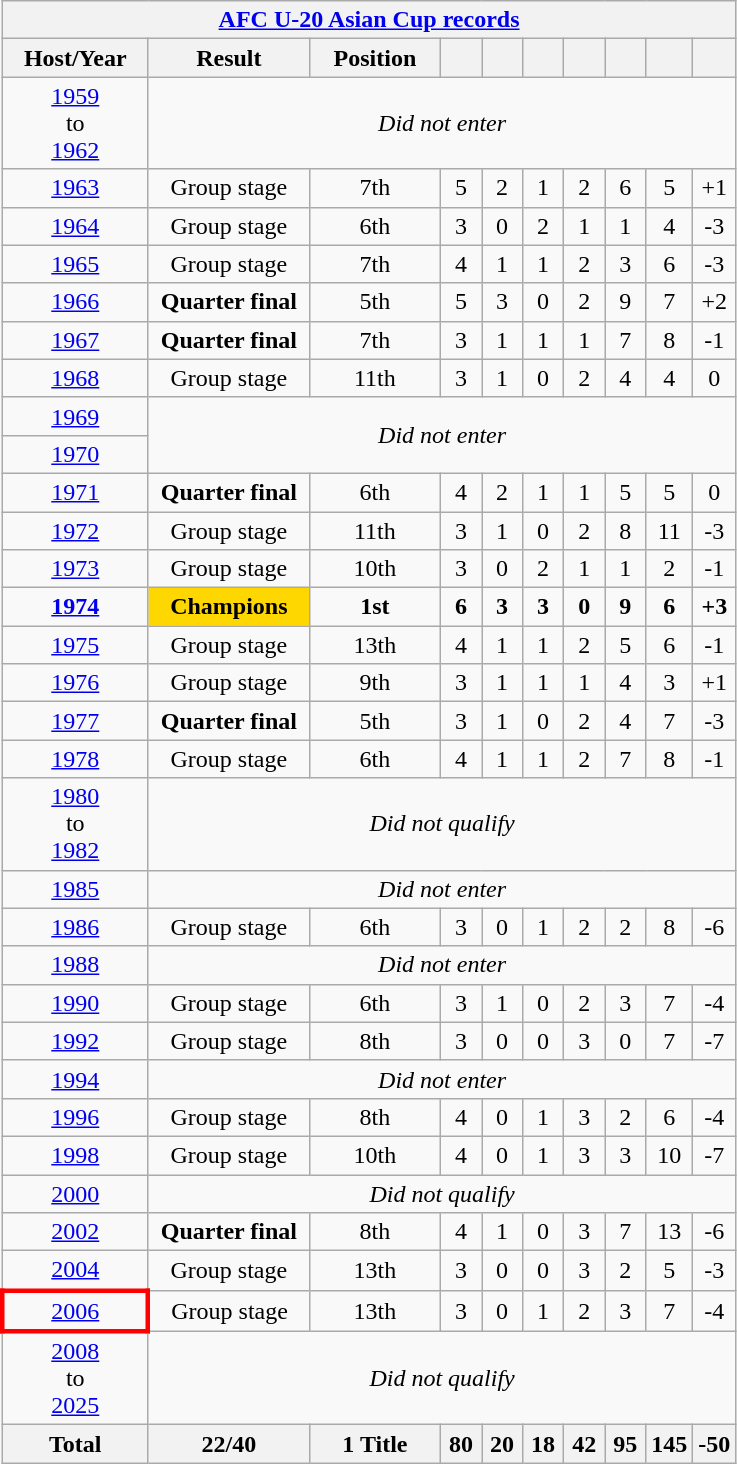<table class="wikitable collapsible  collapsed" style="text-align: center;">
<tr>
<th colspan=10 style="color: #0000FF;"><a href='#'>AFC U-20 Asian Cup records</a></th>
</tr>
<tr>
<th width="90">Host/Year</th>
<th width="100">Result</th>
<th width="80">Position</th>
<th width="20"></th>
<th width="20"></th>
<th width="20"></th>
<th width="20"></th>
<th width="20"></th>
<th width="20"></th>
<th width="20"></th>
</tr>
<tr>
<td> <a href='#'>1959</a><br>to<br> <a href='#'>1962</a></td>
<td colspan="9"><em>Did not enter</em></td>
</tr>
<tr>
<td> <a href='#'>1963</a></td>
<td>Group stage</td>
<td>7th</td>
<td>5</td>
<td>2</td>
<td>1</td>
<td>2</td>
<td>6</td>
<td>5</td>
<td>+1</td>
</tr>
<tr>
<td> <a href='#'>1964</a></td>
<td>Group stage</td>
<td>6th</td>
<td>3</td>
<td>0</td>
<td>2</td>
<td>1</td>
<td>1</td>
<td>4</td>
<td>-3</td>
</tr>
<tr>
<td> <a href='#'>1965</a></td>
<td>Group stage</td>
<td>7th</td>
<td>4</td>
<td>1</td>
<td>1</td>
<td>2</td>
<td>3</td>
<td>6</td>
<td>-3</td>
</tr>
<tr>
<td> <a href='#'>1966</a></td>
<td><strong>Quarter final</strong></td>
<td>5th</td>
<td>5</td>
<td>3</td>
<td>0</td>
<td>2</td>
<td>9</td>
<td>7</td>
<td>+2</td>
</tr>
<tr>
<td> <a href='#'>1967</a></td>
<td><strong>Quarter final</strong></td>
<td>7th</td>
<td>3</td>
<td>1</td>
<td>1</td>
<td>1</td>
<td>7</td>
<td>8</td>
<td>-1</td>
</tr>
<tr>
<td> <a href='#'>1968</a></td>
<td>Group stage</td>
<td>11th</td>
<td>3</td>
<td>1</td>
<td>0</td>
<td>2</td>
<td>4</td>
<td>4</td>
<td>0</td>
</tr>
<tr>
<td> <a href='#'>1969</a></td>
<td rowspan=2 colspan="9"><em>Did not enter</em></td>
</tr>
<tr>
<td> <a href='#'>1970</a></td>
</tr>
<tr>
<td> <a href='#'>1971</a></td>
<td><strong>Quarter final</strong></td>
<td>6th</td>
<td>4</td>
<td>2</td>
<td>1</td>
<td>1</td>
<td>5</td>
<td>5</td>
<td>0</td>
</tr>
<tr>
<td> <a href='#'>1972</a></td>
<td>Group stage</td>
<td>11th</td>
<td>3</td>
<td>1</td>
<td>0</td>
<td>2</td>
<td>8</td>
<td>11</td>
<td>-3</td>
</tr>
<tr>
<td> <a href='#'>1973</a></td>
<td>Group stage</td>
<td>10th</td>
<td>3</td>
<td>0</td>
<td>2</td>
<td>1</td>
<td>1</td>
<td>2</td>
<td>-1</td>
</tr>
<tr>
<td> <strong><a href='#'>1974</a></strong></td>
<td bgcolor=gold><strong>Champions</strong></td>
<td><strong>1st</strong></td>
<td><strong>6</strong></td>
<td><strong>3</strong></td>
<td><strong>3</strong></td>
<td><strong>0</strong></td>
<td><strong>9</strong></td>
<td><strong>6</strong></td>
<td><strong>+3</strong></td>
</tr>
<tr>
<td> <a href='#'>1975</a></td>
<td>Group stage</td>
<td>13th</td>
<td>4</td>
<td>1</td>
<td>1</td>
<td>2</td>
<td>5</td>
<td>6</td>
<td>-1</td>
</tr>
<tr>
<td> <a href='#'>1976</a></td>
<td>Group stage</td>
<td>9th</td>
<td>3</td>
<td>1</td>
<td>1</td>
<td>1</td>
<td>4</td>
<td>3</td>
<td>+1</td>
</tr>
<tr>
<td> <a href='#'>1977</a></td>
<td><strong>Quarter final</strong></td>
<td>5th</td>
<td>3</td>
<td>1</td>
<td>0</td>
<td>2</td>
<td>4</td>
<td>7</td>
<td>-3</td>
</tr>
<tr>
<td> <a href='#'>1978</a></td>
<td>Group stage</td>
<td>6th</td>
<td>4</td>
<td>1</td>
<td>1</td>
<td>2</td>
<td>7</td>
<td>8</td>
<td>-1</td>
</tr>
<tr>
<td> <a href='#'>1980</a><br>to<br> <a href='#'>1982</a></td>
<td colspan="9"><em>Did not qualify</em></td>
</tr>
<tr>
<td> <a href='#'>1985</a></td>
<td colspan="9"><em>Did not enter</em></td>
</tr>
<tr>
<td> <a href='#'>1986</a></td>
<td>Group stage</td>
<td>6th</td>
<td>3</td>
<td>0</td>
<td>1</td>
<td>2</td>
<td>2</td>
<td>8</td>
<td>-6</td>
</tr>
<tr>
<td> <a href='#'>1988</a></td>
<td colspan="9"><em>Did not enter</em></td>
</tr>
<tr>
<td> <a href='#'>1990</a></td>
<td>Group stage</td>
<td>6th</td>
<td>3</td>
<td>1</td>
<td>0</td>
<td>2</td>
<td>3</td>
<td>7</td>
<td>-4</td>
</tr>
<tr>
<td> <a href='#'>1992</a></td>
<td>Group stage</td>
<td>8th</td>
<td>3</td>
<td>0</td>
<td>0</td>
<td>3</td>
<td>0</td>
<td>7</td>
<td>-7</td>
</tr>
<tr>
<td> <a href='#'>1994</a></td>
<td colspan="9"><em>Did not enter</em></td>
</tr>
<tr>
<td> <a href='#'>1996</a></td>
<td>Group stage</td>
<td>8th</td>
<td>4</td>
<td>0</td>
<td>1</td>
<td>3</td>
<td>2</td>
<td>6</td>
<td>-4</td>
</tr>
<tr>
<td> <a href='#'>1998</a></td>
<td>Group stage</td>
<td>10th</td>
<td>4</td>
<td>0</td>
<td>1</td>
<td>3</td>
<td>3</td>
<td>10</td>
<td>-7</td>
</tr>
<tr>
<td> <a href='#'>2000</a></td>
<td colspan="9"><em>Did not qualify</em></td>
</tr>
<tr>
<td> <a href='#'>2002</a></td>
<td><strong>Quarter final</strong></td>
<td>8th</td>
<td>4</td>
<td>1</td>
<td>0</td>
<td>3</td>
<td>7</td>
<td>13</td>
<td>-6</td>
</tr>
<tr>
<td> <a href='#'>2004</a></td>
<td>Group stage</td>
<td>13th</td>
<td>3</td>
<td>0</td>
<td>0</td>
<td>3</td>
<td>2</td>
<td>5</td>
<td>-3</td>
</tr>
<tr>
<td style="border: 3px solid red"> <a href='#'>2006</a></td>
<td>Group stage</td>
<td>13th</td>
<td>3</td>
<td>0</td>
<td>1</td>
<td>2</td>
<td>3</td>
<td>7</td>
<td>-4</td>
</tr>
<tr>
<td> <a href='#'>2008</a><br>to<br> <a href='#'>2025</a></td>
<td colspan="9"><em>Did not qualify</em></td>
</tr>
<tr>
<th>Total</th>
<th>22/40</th>
<th>1 Title</th>
<th>80</th>
<th>20</th>
<th>18</th>
<th>42</th>
<th>95</th>
<th>145</th>
<th>-50</th>
</tr>
</table>
